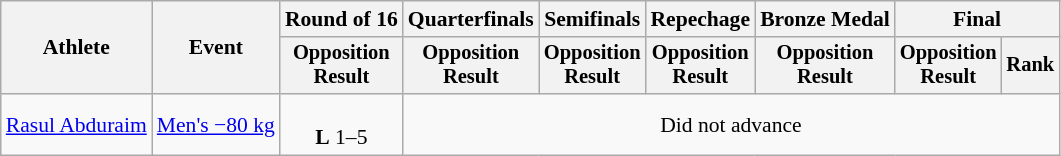<table class="wikitable" style="font-size:90%">
<tr>
<th rowspan="2">Athlete</th>
<th rowspan="2">Event</th>
<th>Round of 16</th>
<th>Quarterfinals</th>
<th>Semifinals</th>
<th>Repechage</th>
<th>Bronze Medal</th>
<th colspan=2>Final</th>
</tr>
<tr style="font-size:95%">
<th>Opposition<br>Result</th>
<th>Opposition<br>Result</th>
<th>Opposition<br>Result</th>
<th>Opposition<br>Result</th>
<th>Opposition<br>Result</th>
<th>Opposition<br>Result</th>
<th>Rank</th>
</tr>
<tr align=center>
<td align=left><a href='#'>Rasul Abduraim</a></td>
<td align=left><a href='#'>Men's −80 kg</a></td>
<td><br><strong>L</strong> 1–5</td>
<td colspan=6>Did not advance</td>
</tr>
</table>
